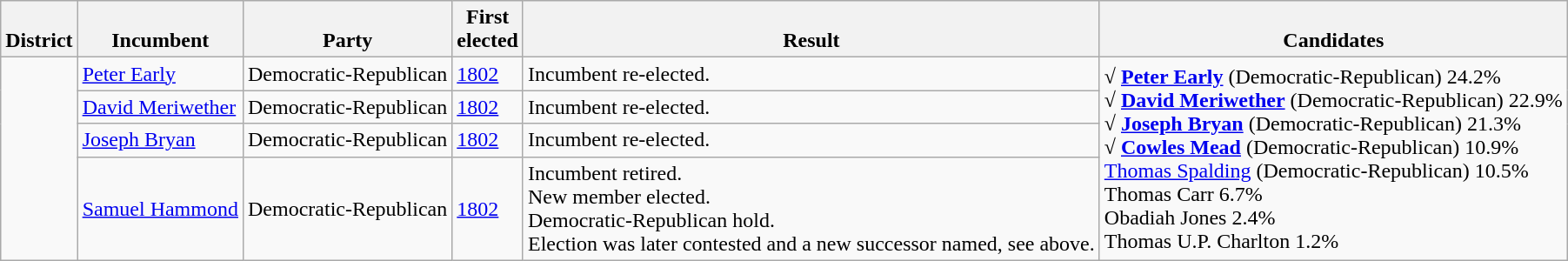<table class=wikitable>
<tr valign=bottom>
<th>District</th>
<th>Incumbent</th>
<th>Party</th>
<th>First<br>elected</th>
<th>Result</th>
<th>Candidates</th>
</tr>
<tr>
<td rowspan=4><br></td>
<td><a href='#'>Peter Early</a></td>
<td>Democratic-Republican</td>
<td><a href='#'>1802</a></td>
<td>Incumbent re-elected.</td>
<td rowspan=4 nowrap><strong>√ <a href='#'>Peter Early</a></strong> (Democratic-Republican) 24.2%<br><strong>√ <a href='#'>David Meriwether</a></strong> (Democratic-Republican) 22.9%<br><strong>√ <a href='#'>Joseph Bryan</a></strong> (Democratic-Republican) 21.3%<br><strong>√ <a href='#'>Cowles Mead</a></strong> (Democratic-Republican) 10.9%<br><a href='#'>Thomas Spalding</a> (Democratic-Republican) 10.5%<br>Thomas Carr 6.7%<br>Obadiah Jones 2.4%<br>Thomas U.P. Charlton 1.2%</td>
</tr>
<tr>
<td><a href='#'>David Meriwether</a></td>
<td>Democratic-Republican</td>
<td><a href='#'>1802</a></td>
<td>Incumbent re-elected.</td>
</tr>
<tr>
<td><a href='#'>Joseph Bryan</a></td>
<td>Democratic-Republican</td>
<td><a href='#'>1802</a></td>
<td>Incumbent re-elected.</td>
</tr>
<tr>
<td><a href='#'>Samuel Hammond</a></td>
<td>Democratic-Republican</td>
<td><a href='#'>1802</a></td>
<td>Incumbent retired.<br>New member elected.<br>Democratic-Republican hold.<br>Election was later contested and a new successor named, see above.</td>
</tr>
</table>
